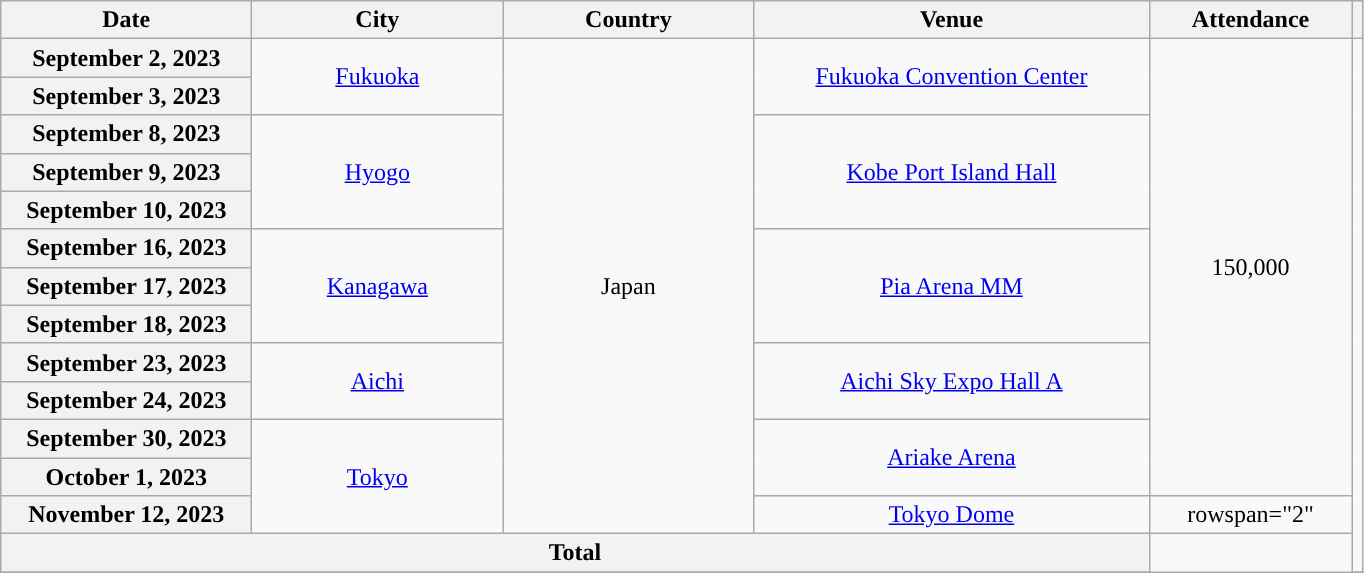<table class="wikitable sortable plainrowheaders" style="text-align:center;">
<tr>
<th style="width:10em;">Date</th>
<th style="width:10em;">City</th>
<th style="width:10em;">Country</th>
<th style="width:16em;">Venue</th>
<th style="width:8em;">Attendance</th>
<th scope="col" class="unsortable"></th>
</tr>
<tr>
<th scope="row" style="text-align:center">September 2, 2023</th>
<td rowspan="2"><a href='#'>Fukuoka</a></td>
<td rowspan="13">Japan</td>
<td rowspan="2"><a href='#'>Fukuoka Convention Center</a></td>
<td rowspan="12">150,000</td>
<td rowspan="14"></td>
</tr>
<tr>
<th scope="row" style="text-align:center">September 3, 2023</th>
</tr>
<tr>
<th scope="row" style="text-align:center">September 8, 2023</th>
<td rowspan="3"><a href='#'>Hyogo</a></td>
<td rowspan="3"><a href='#'>Kobe Port Island Hall</a></td>
</tr>
<tr>
<th scope="row" style="text-align:center">September 9, 2023</th>
</tr>
<tr>
<th scope="row" style="text-align:center">September 10, 2023</th>
</tr>
<tr>
<th scope="row" style="text-align:center">September 16, 2023</th>
<td rowspan="3"><a href='#'>Kanagawa</a></td>
<td rowspan="3"><a href='#'>Pia Arena MM</a></td>
</tr>
<tr>
<th scope="row" style="text-align:center">September 17, 2023</th>
</tr>
<tr>
<th scope="row" style="text-align:center">September 18, 2023</th>
</tr>
<tr>
<th scope="row" style="text-align:center">September 23, 2023</th>
<td rowspan="2"><a href='#'>Aichi</a></td>
<td rowspan="2"><a href='#'>Aichi Sky Expo Hall A</a></td>
</tr>
<tr>
<th scope="row" style="text-align:center">September 24, 2023</th>
</tr>
<tr>
<th scope="row" style="text-align:center">September 30, 2023</th>
<td rowspan="3"><a href='#'>Tokyo</a></td>
<td rowspan="2"><a href='#'>Ariake Arena</a></td>
</tr>
<tr>
<th scope="row" style="text-align:center">October 1, 2023</th>
</tr>
<tr>
<th scope="row" style="text-align:center">November 12, 2023</th>
<td><a href='#'>Tokyo Dome</a></td>
<td>rowspan="2" </td>
</tr>
<tr>
<th colspan="4">Total</th>
</tr>
<tr>
</tr>
</table>
